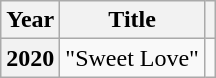<table class="wikitable plainrowheaders sortable">
<tr>
<th>Year</th>
<th>Title</th>
<th style="text-align: center;" class="unsortable"></th>
</tr>
<tr>
<th scope="row">2020</th>
<td>"Sweet Love"</td>
<td style="text-align: center;"></td>
</tr>
</table>
